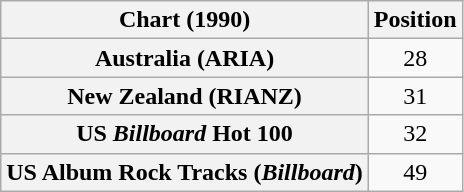<table class="wikitable sortable plainrowheaders" style="text-align:center">
<tr>
<th>Chart (1990)</th>
<th>Position</th>
</tr>
<tr>
<th scope="row">Australia (ARIA)</th>
<td>28</td>
</tr>
<tr>
<th scope="row">New Zealand (RIANZ)</th>
<td>31</td>
</tr>
<tr>
<th scope="row">US <em>Billboard</em> Hot 100</th>
<td>32</td>
</tr>
<tr>
<th scope="row">US Album Rock Tracks (<em>Billboard</em>)</th>
<td>49</td>
</tr>
</table>
